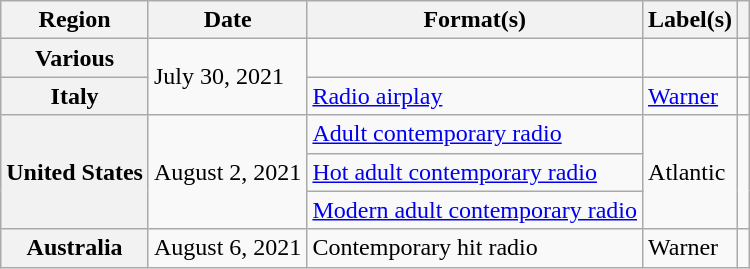<table class="wikitable plainrowheaders">
<tr>
<th scope="col">Region</th>
<th scope="col">Date</th>
<th scope="col">Format(s)</th>
<th scope="col">Label(s)</th>
<th scope="col"></th>
</tr>
<tr>
<th scope="row">Various</th>
<td rowspan="2">July 30, 2021</td>
<td></td>
<td></td>
<td align="center"></td>
</tr>
<tr>
<th scope="row">Italy</th>
<td><a href='#'>Radio airplay</a></td>
<td><a href='#'>Warner</a></td>
<td align="center"></td>
</tr>
<tr>
<th scope="row" rowspan="3">United States</th>
<td rowspan="3">August 2, 2021</td>
<td><a href='#'>Adult contemporary radio</a></td>
<td rowspan="3">Atlantic</td>
<td rowspan="3" align="center"></td>
</tr>
<tr>
<td><a href='#'>Hot adult contemporary radio</a></td>
</tr>
<tr>
<td><a href='#'>Modern adult contemporary radio</a></td>
</tr>
<tr>
<th scope="row">Australia</th>
<td>August 6, 2021</td>
<td>Contemporary hit radio</td>
<td>Warner</td>
<td align="center"></td>
</tr>
</table>
